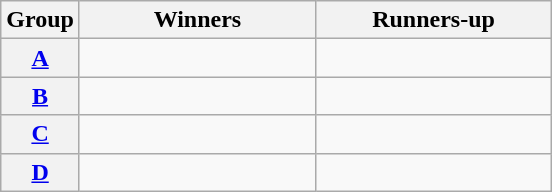<table class=wikitable>
<tr>
<th>Group</th>
<th width=150>Winners</th>
<th width=150>Runners-up</th>
</tr>
<tr>
<th><a href='#'>A</a></th>
<td></td>
<td></td>
</tr>
<tr>
<th><a href='#'>B</a></th>
<td></td>
<td></td>
</tr>
<tr>
<th><a href='#'>C</a></th>
<td></td>
<td></td>
</tr>
<tr>
<th><a href='#'>D</a></th>
<td></td>
<td></td>
</tr>
</table>
